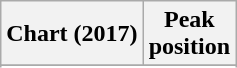<table class="wikitable sortable plainrowheaders" style="text-align:center">
<tr>
<th scope="col">Chart (2017)</th>
<th scope="col">Peak<br> position</th>
</tr>
<tr>
</tr>
<tr>
</tr>
<tr>
</tr>
<tr>
</tr>
<tr>
</tr>
</table>
